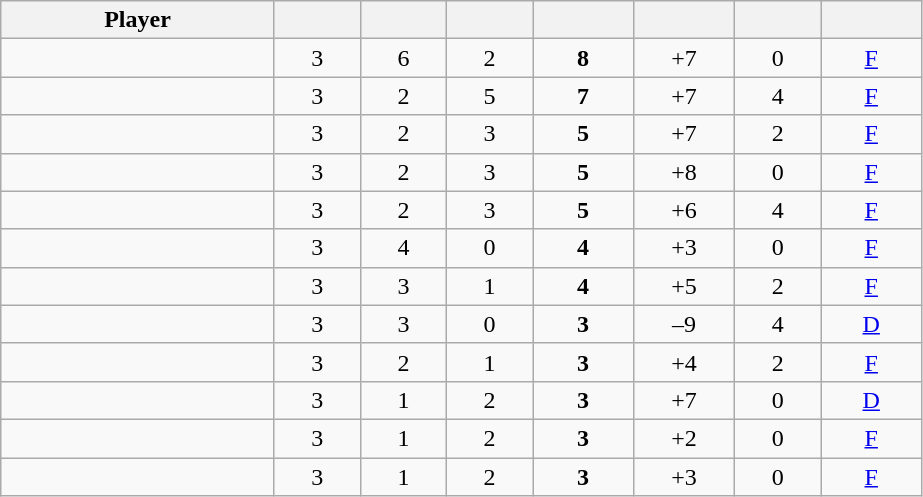<table class="wikitable sortable" style="text-align:center;">
<tr>
<th width="175px">Player</th>
<th width="50px"></th>
<th width="50px"></th>
<th width="50px"></th>
<th width="60px"></th>
<th width="60px"></th>
<th width="50px"></th>
<th width="60px"></th>
</tr>
<tr>
<td align="left"> </td>
<td>3</td>
<td>6</td>
<td>2</td>
<td><strong>8</strong></td>
<td>+7</td>
<td>0</td>
<td><a href='#'>F</a></td>
</tr>
<tr>
<td align="left"> </td>
<td>3</td>
<td>2</td>
<td>5</td>
<td><strong>7</strong></td>
<td>+7</td>
<td>4</td>
<td><a href='#'>F</a></td>
</tr>
<tr>
<td align="left"> </td>
<td>3</td>
<td>2</td>
<td>3</td>
<td><strong>5</strong></td>
<td>+7</td>
<td>2</td>
<td><a href='#'>F</a></td>
</tr>
<tr>
<td align="left"> </td>
<td>3</td>
<td>2</td>
<td>3</td>
<td><strong>5</strong></td>
<td>+8</td>
<td>0</td>
<td><a href='#'>F</a></td>
</tr>
<tr>
<td align="left"> </td>
<td>3</td>
<td>2</td>
<td>3</td>
<td><strong>5</strong></td>
<td>+6</td>
<td>4</td>
<td><a href='#'>F</a></td>
</tr>
<tr>
<td align="left"> </td>
<td>3</td>
<td>4</td>
<td>0</td>
<td><strong>4</strong></td>
<td>+3</td>
<td>0</td>
<td><a href='#'>F</a></td>
</tr>
<tr>
<td align="left"> </td>
<td>3</td>
<td>3</td>
<td>1</td>
<td><strong>4</strong></td>
<td>+5</td>
<td>2</td>
<td><a href='#'>F</a></td>
</tr>
<tr>
<td align="left"> </td>
<td>3</td>
<td>3</td>
<td>0</td>
<td><strong>3</strong></td>
<td>–9</td>
<td>4</td>
<td><a href='#'>D</a></td>
</tr>
<tr>
<td align="left"> </td>
<td>3</td>
<td>2</td>
<td>1</td>
<td><strong>3</strong></td>
<td>+4</td>
<td>2</td>
<td><a href='#'>F</a></td>
</tr>
<tr>
<td align="left"> </td>
<td>3</td>
<td>1</td>
<td>2</td>
<td><strong>3</strong></td>
<td>+7</td>
<td>0</td>
<td><a href='#'>D</a></td>
</tr>
<tr>
<td align="left"> </td>
<td>3</td>
<td>1</td>
<td>2</td>
<td><strong>3</strong></td>
<td>+2</td>
<td>0</td>
<td><a href='#'>F</a></td>
</tr>
<tr>
<td align="left"> </td>
<td>3</td>
<td>1</td>
<td>2</td>
<td><strong>3</strong></td>
<td>+3</td>
<td>0</td>
<td><a href='#'>F</a></td>
</tr>
</table>
